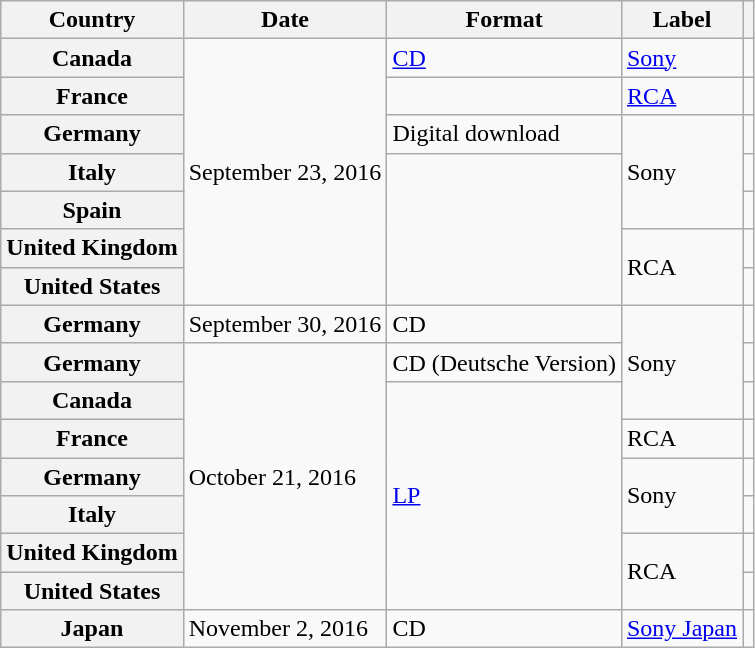<table class="wikitable plainrowheaders">
<tr>
<th scope="col">Country</th>
<th scope="col">Date</th>
<th scope="col">Format</th>
<th scope="col">Label</th>
<th scope="col"></th>
</tr>
<tr>
<th scope="row">Canada</th>
<td rowspan="7">September 23, 2016</td>
<td><a href='#'>CD</a></td>
<td><a href='#'>Sony</a></td>
<td></td>
</tr>
<tr>
<th scope="row">France</th>
<td></td>
<td><a href='#'>RCA</a></td>
<td></td>
</tr>
<tr>
<th scope="row">Germany</th>
<td>Digital download</td>
<td rowspan="3">Sony</td>
<td></td>
</tr>
<tr>
<th scope="row">Italy</th>
<td rowspan="4"></td>
<td></td>
</tr>
<tr>
<th scope="row">Spain</th>
<td></td>
</tr>
<tr>
<th scope="row">United Kingdom</th>
<td rowspan="2">RCA</td>
<td></td>
</tr>
<tr>
<th scope="row">United States</th>
<td></td>
</tr>
<tr>
<th scope="row">Germany</th>
<td>September 30, 2016</td>
<td>CD</td>
<td rowspan="3">Sony</td>
<td></td>
</tr>
<tr>
<th scope="row">Germany</th>
<td rowspan="7">October 21, 2016</td>
<td>CD (Deutsche Version)</td>
<td></td>
</tr>
<tr>
<th scope="row">Canada</th>
<td rowspan="6"><a href='#'>LP</a></td>
<td></td>
</tr>
<tr>
<th scope="row">France</th>
<td>RCA</td>
<td></td>
</tr>
<tr>
<th scope="row">Germany</th>
<td rowspan="2">Sony</td>
<td></td>
</tr>
<tr>
<th scope="row">Italy</th>
<td></td>
</tr>
<tr>
<th scope="row">United Kingdom</th>
<td rowspan="2">RCA</td>
<td></td>
</tr>
<tr>
<th scope="row">United States</th>
<td></td>
</tr>
<tr>
<th scope="row">Japan</th>
<td>November 2, 2016</td>
<td>CD</td>
<td><a href='#'>Sony Japan</a></td>
<td></td>
</tr>
</table>
